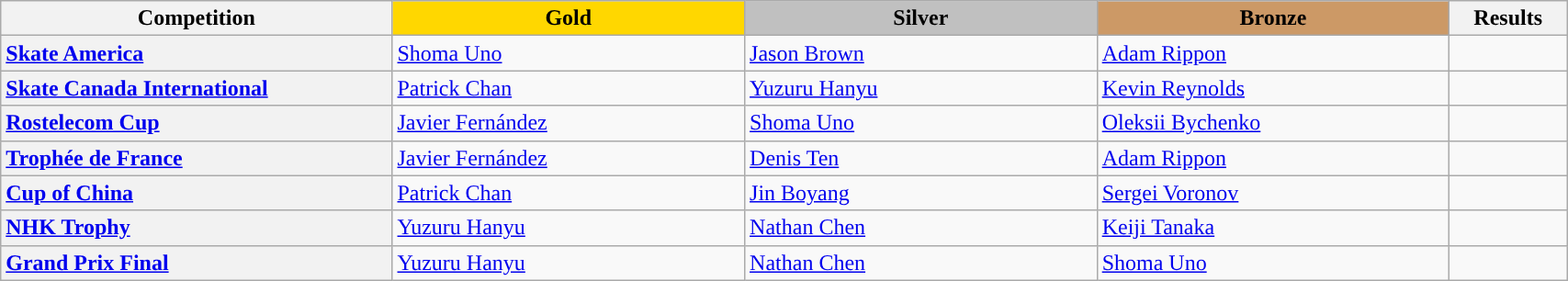<table class="wikitable unsortable" style="text-align:left; width:90%">
<tr>
<th scope="col" style="text-align:center; width:25%;">Competition</th>
<td scope="col" style="text-align:center; width:22.5%; background:gold"><strong>Gold</strong></td>
<td scope="col" style="text-align:center; width:22.5%; background:silver"><strong>Silver</strong></td>
<td scope="col" style="text-align:center; width:22.5%; background:#c96"><strong>Bronze</strong></td>
<th scope="col" style="text-align:center; width:7.5%;">Results</th>
</tr>
<tr>
<th scope="row" style="text-align:left"> <a href='#'>Skate America</a></th>
<td> <a href='#'>Shoma Uno</a></td>
<td> <a href='#'>Jason Brown</a></td>
<td> <a href='#'>Adam Rippon</a></td>
<td></td>
</tr>
<tr>
<th scope="row" style="text-align:left"> <a href='#'>Skate Canada International</a></th>
<td> <a href='#'>Patrick Chan</a></td>
<td> <a href='#'>Yuzuru Hanyu</a></td>
<td> <a href='#'>Kevin Reynolds</a></td>
<td></td>
</tr>
<tr>
<th scope="row" style="text-align:left"> <a href='#'>Rostelecom Cup</a></th>
<td> <a href='#'>Javier Fernández</a></td>
<td> <a href='#'>Shoma Uno</a></td>
<td> <a href='#'>Oleksii Bychenko</a></td>
<td></td>
</tr>
<tr>
<th scope="row" style="text-align:left"> <a href='#'>Trophée de France</a></th>
<td> <a href='#'>Javier Fernández</a></td>
<td> <a href='#'>Denis Ten</a></td>
<td> <a href='#'>Adam Rippon</a></td>
<td></td>
</tr>
<tr>
<th scope="row" style="text-align:left"> <a href='#'>Cup of China</a></th>
<td> <a href='#'>Patrick Chan</a></td>
<td> <a href='#'>Jin Boyang</a></td>
<td> <a href='#'>Sergei Voronov</a></td>
<td></td>
</tr>
<tr>
<th scope="row" style="text-align:left"> <a href='#'>NHK Trophy</a></th>
<td> <a href='#'>Yuzuru Hanyu</a></td>
<td> <a href='#'>Nathan Chen</a></td>
<td> <a href='#'>Keiji Tanaka</a></td>
<td></td>
</tr>
<tr>
<th scope="row" style="text-align:left"> <a href='#'>Grand Prix Final</a></th>
<td> <a href='#'>Yuzuru Hanyu</a></td>
<td> <a href='#'>Nathan Chen</a></td>
<td> <a href='#'>Shoma Uno</a></td>
<td></td>
</tr>
</table>
